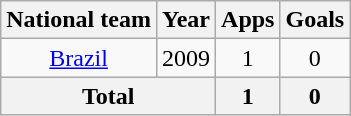<table class=wikitable style="text-align:center">
<tr>
<th>National team</th>
<th>Year</th>
<th>Apps</th>
<th>Goals</th>
</tr>
<tr>
<td><a href='#'>Brazil</a></td>
<td>2009</td>
<td>1</td>
<td>0</td>
</tr>
<tr>
<th colspan="2">Total</th>
<th>1</th>
<th>0</th>
</tr>
</table>
